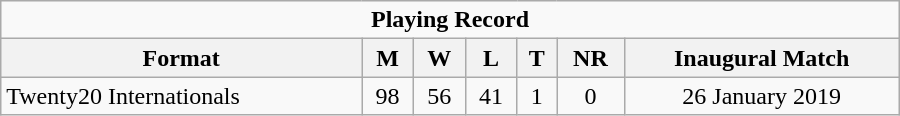<table class="wikitable" style="text-align: center; width: 600px;">
<tr>
<td colspan=7 align="center"><strong>Playing Record</strong></td>
</tr>
<tr>
<th>Format</th>
<th>M</th>
<th>W</th>
<th>L</th>
<th>T</th>
<th>NR</th>
<th>Inaugural Match</th>
</tr>
<tr>
<td align="left">Twenty20 Internationals</td>
<td>98</td>
<td>56</td>
<td>41</td>
<td>1</td>
<td>0</td>
<td>26 January 2019</td>
</tr>
</table>
